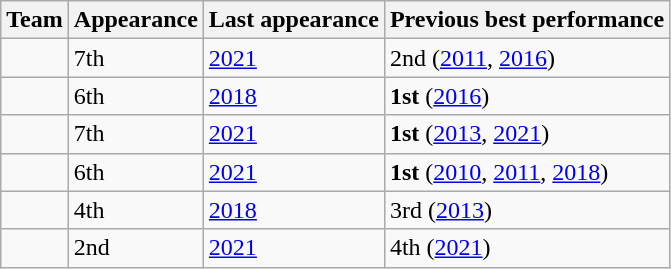<table class="wikitable sortable">
<tr>
<th>Team</th>
<th>Appearance</th>
<th>Last appearance</th>
<th>Previous best performance</th>
</tr>
<tr>
<td></td>
<td>7th</td>
<td><a href='#'>2021</a></td>
<td>2nd (<a href='#'>2011</a>, <a href='#'>2016</a>)</td>
</tr>
<tr>
<td></td>
<td>6th</td>
<td><a href='#'>2018</a></td>
<td><strong>1st</strong> (<a href='#'>2016</a>)</td>
</tr>
<tr>
<td></td>
<td>7th</td>
<td><a href='#'>2021</a></td>
<td><strong>1st</strong> (<a href='#'>2013</a>, <a href='#'>2021</a>)</td>
</tr>
<tr>
<td></td>
<td>6th</td>
<td><a href='#'>2021</a></td>
<td><strong>1st</strong> (<a href='#'>2010</a>, <a href='#'>2011</a>, <a href='#'>2018</a>)</td>
</tr>
<tr>
<td></td>
<td>4th</td>
<td><a href='#'>2018</a></td>
<td>3rd (<a href='#'>2013</a>)</td>
</tr>
<tr>
<td></td>
<td>2nd</td>
<td><a href='#'>2021</a></td>
<td>4th (<a href='#'>2021</a>)</td>
</tr>
</table>
